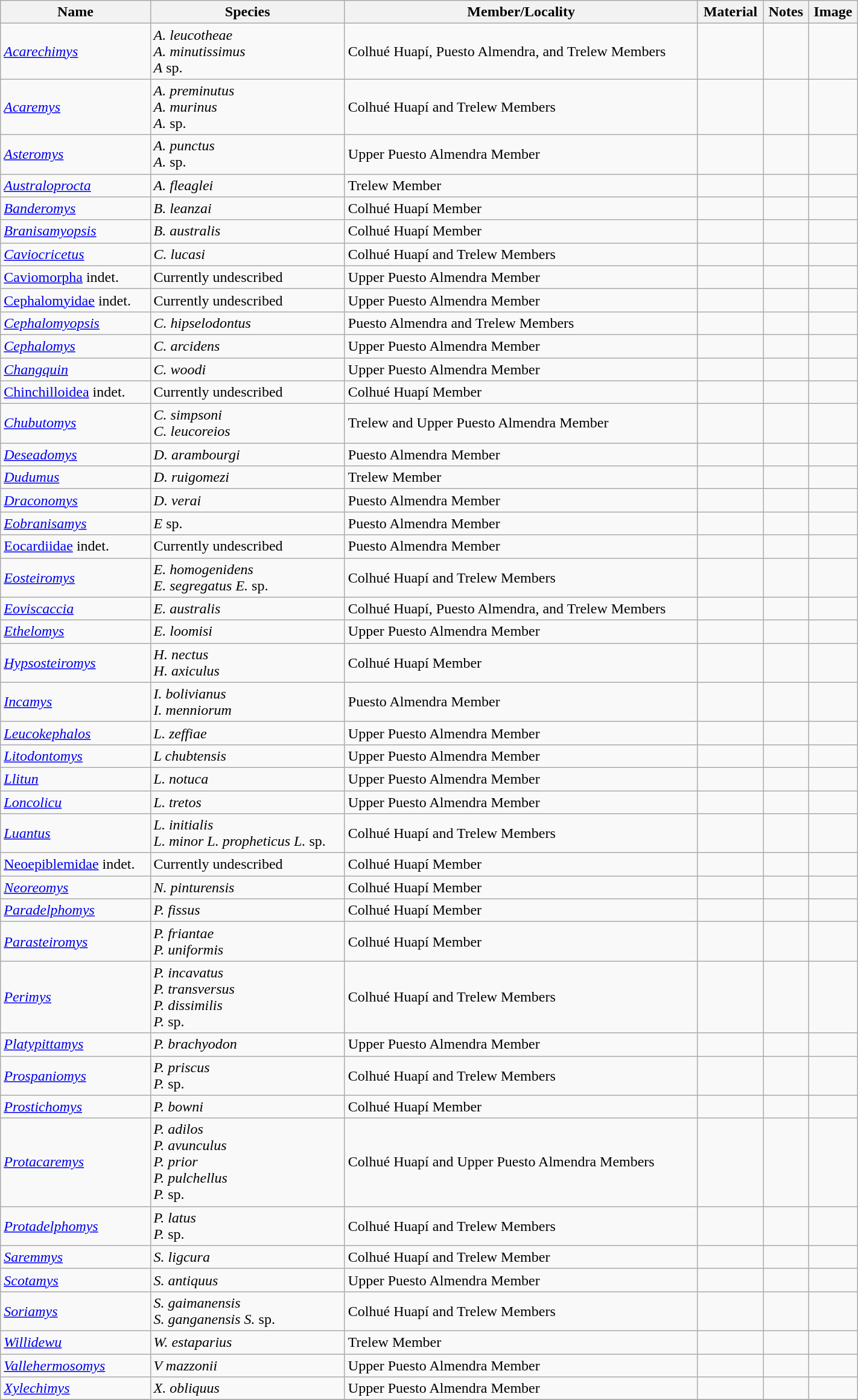<table class="wikitable" align="center" width="75%">
<tr>
<th>Name</th>
<th>Species</th>
<th>Member/Locality</th>
<th>Material</th>
<th>Notes</th>
<th>Image</th>
</tr>
<tr>
<td><em><a href='#'>Acarechimys</a></em></td>
<td><em>A. leucotheae</em><br><em>A. minutissimus</em><br><em>A</em> sp.</td>
<td>Colhué Huapí, Puesto Almendra, and Trelew Members</td>
<td></td>
<td></td>
<td></td>
</tr>
<tr>
<td><em><a href='#'>Acaremys</a></em></td>
<td><em>A. preminutus</em><br><em>A. murinus</em><br><em>A.</em> sp.</td>
<td>Colhué Huapí and Trelew Members</td>
<td></td>
<td></td>
<td></td>
</tr>
<tr>
<td><em><a href='#'>Asteromys</a></em></td>
<td><em>A. punctus</em><br><em>A.</em> sp.</td>
<td>Upper Puesto Almendra Member</td>
<td></td>
<td></td>
<td></td>
</tr>
<tr>
<td><em><a href='#'>Australoprocta</a></em></td>
<td><em>A. fleaglei</em></td>
<td>Trelew Member</td>
<td></td>
<td></td>
<td></td>
</tr>
<tr>
<td><em><a href='#'>Banderomys</a></em></td>
<td><em>B. leanzai</em></td>
<td>Colhué Huapí Member</td>
<td></td>
<td></td>
<td></td>
</tr>
<tr>
<td><em><a href='#'>Branisamyopsis</a></em></td>
<td><em>B. australis</em></td>
<td>Colhué Huapí Member</td>
<td></td>
<td></td>
<td></td>
</tr>
<tr>
<td><em><a href='#'>Caviocricetus</a></em></td>
<td><em>C. lucasi</em></td>
<td>Colhué Huapí and Trelew Members</td>
<td></td>
<td></td>
<td></td>
</tr>
<tr>
<td><a href='#'>Caviomorpha</a> indet.</td>
<td>Currently undescribed</td>
<td>Upper Puesto Almendra Member</td>
<td></td>
<td></td>
<td></td>
</tr>
<tr>
<td><a href='#'>Cephalomyidae</a> indet.</td>
<td>Currently undescribed</td>
<td>Upper Puesto Almendra Member</td>
<td></td>
<td></td>
<td></td>
</tr>
<tr>
<td><em><a href='#'>Cephalomyopsis</a></em></td>
<td><em>C. hipselodontus</em></td>
<td>Puesto Almendra and Trelew Members</td>
<td></td>
<td></td>
<td></td>
</tr>
<tr>
<td><em><a href='#'>Cephalomys</a></em></td>
<td><em>C. arcidens</em></td>
<td>Upper Puesto Almendra Member</td>
<td></td>
<td></td>
<td></td>
</tr>
<tr>
<td><em><a href='#'>Changquin</a></em></td>
<td><em>C. woodi</em></td>
<td>Upper Puesto Almendra Member</td>
<td></td>
<td></td>
<td></td>
</tr>
<tr>
<td><a href='#'>Chinchilloidea</a> indet.</td>
<td>Currently undescribed</td>
<td>Colhué Huapí Member</td>
<td></td>
<td></td>
<td></td>
</tr>
<tr>
<td><em><a href='#'>Chubutomys</a></em></td>
<td><em>C. simpsoni</em><br><em>C. leucoreios</em></td>
<td>Trelew and Upper Puesto Almendra Member</td>
<td></td>
<td></td>
<td></td>
</tr>
<tr>
<td><em><a href='#'>Deseadomys</a></em></td>
<td><em>D. arambourgi</em></td>
<td>Puesto Almendra Member</td>
<td></td>
<td></td>
<td></td>
</tr>
<tr>
<td><em><a href='#'>Dudumus</a></em></td>
<td><em>D. ruigomezi</em></td>
<td>Trelew Member</td>
<td></td>
<td></td>
<td></td>
</tr>
<tr>
<td><em><a href='#'>Draconomys</a></em></td>
<td><em>D. verai</em></td>
<td>Puesto Almendra Member</td>
<td></td>
<td></td>
<td></td>
</tr>
<tr>
<td><em><a href='#'>Eobranisamys</a></em></td>
<td><em>E</em> sp.</td>
<td>Puesto Almendra Member</td>
<td></td>
<td></td>
<td></td>
</tr>
<tr>
<td><a href='#'>Eocardiidae</a> indet.</td>
<td>Currently undescribed</td>
<td>Puesto Almendra Member</td>
<td></td>
<td></td>
<td></td>
</tr>
<tr>
<td><em><a href='#'>Eosteiromys</a></em></td>
<td><em>E. homogenidens</em><br><em>E. segregatus</em>
<em>E.</em> sp.</td>
<td>Colhué Huapí and Trelew Members</td>
<td></td>
<td></td>
<td></td>
</tr>
<tr>
<td><em><a href='#'>Eoviscaccia</a></em></td>
<td><em>E. australis</em></td>
<td>Colhué Huapí, Puesto Almendra, and Trelew Members</td>
<td></td>
<td></td>
<td></td>
</tr>
<tr>
<td><em><a href='#'>Ethelomys</a></em></td>
<td><em>E. loomisi</em></td>
<td>Upper Puesto Almendra Member</td>
<td></td>
<td></td>
<td></td>
</tr>
<tr>
<td><em><a href='#'>Hypsosteiromys</a></em></td>
<td><em>H. nectus</em><br><em>H. axiculus</em></td>
<td>Colhué Huapí Member</td>
<td></td>
<td></td>
<td></td>
</tr>
<tr>
<td><em><a href='#'>Incamys</a></em></td>
<td><em>I. bolivianus</em><br><em>I. menniorum</em></td>
<td>Puesto Almendra Member</td>
<td></td>
<td></td>
<td></td>
</tr>
<tr>
<td><em><a href='#'>Leucokephalos</a></em></td>
<td><em>L. zeffiae</em></td>
<td>Upper Puesto Almendra Member</td>
<td></td>
<td></td>
<td></td>
</tr>
<tr>
<td><em><a href='#'>Litodontomys</a></em></td>
<td><em>L chubtensis</em></td>
<td>Upper Puesto Almendra Member</td>
<td></td>
<td></td>
<td></td>
</tr>
<tr>
<td><em><a href='#'>Llitun</a></em></td>
<td><em>L. notuca</em></td>
<td>Upper Puesto Almendra Member</td>
<td></td>
<td></td>
<td></td>
</tr>
<tr>
<td><em><a href='#'>Loncolicu</a></em></td>
<td><em>L. tretos</em></td>
<td>Upper Puesto Almendra Member</td>
<td></td>
<td></td>
<td></td>
</tr>
<tr>
<td><em><a href='#'>Luantus</a></em></td>
<td><em>L. initialis</em><br><em>L. minor</em>
<em>L. propheticus</em>
<em>L.</em> sp.</td>
<td>Colhué Huapí and Trelew Members</td>
<td></td>
<td></td>
<td></td>
</tr>
<tr>
<td><a href='#'>Neoepiblemidae</a> indet.</td>
<td>Currently undescribed</td>
<td>Colhué Huapí Member</td>
<td></td>
<td></td>
<td></td>
</tr>
<tr>
<td><em><a href='#'>Neoreomys</a></em></td>
<td><em>N. pinturensis</em></td>
<td>Colhué Huapí Member</td>
<td></td>
<td></td>
<td></td>
</tr>
<tr>
<td><em><a href='#'>Paradelphomys</a></em></td>
<td><em>P. fissus</em></td>
<td>Colhué Huapí Member</td>
<td></td>
<td></td>
<td></td>
</tr>
<tr>
<td><em><a href='#'>Parasteiromys</a></em></td>
<td><em>P. friantae</em><br><em>P. uniformis</em></td>
<td>Colhué Huapí Member</td>
<td></td>
<td></td>
<td></td>
</tr>
<tr>
<td><em><a href='#'>Perimys</a></em></td>
<td><em>P. incavatus</em><br><em>P. transversus</em><br><em>P. dissimilis</em><br><em>P.</em> sp.</td>
<td>Colhué Huapí and Trelew Members</td>
<td></td>
<td></td>
<td></td>
</tr>
<tr>
<td><em><a href='#'>Platypittamys</a></em></td>
<td><em>P. brachyodon</em></td>
<td>Upper Puesto Almendra Member</td>
<td></td>
<td></td>
<td></td>
</tr>
<tr>
<td><em><a href='#'>Prospaniomys</a></em></td>
<td><em>P. priscus</em><br><em>P.</em> sp.</td>
<td>Colhué Huapí and Trelew Members</td>
<td></td>
<td></td>
<td></td>
</tr>
<tr>
<td><em><a href='#'>Prostichomys</a></em></td>
<td><em>P. bowni</em></td>
<td>Colhué Huapí Member</td>
<td></td>
<td></td>
<td></td>
</tr>
<tr>
<td><em><a href='#'>Protacaremys</a></em></td>
<td><em>P. adilos</em><br><em>P. avunculus</em><br><em>P. prior </em><br><em>P. pulchellus</em><br><em>P.</em> sp.</td>
<td>Colhué Huapí and Upper Puesto Almendra Members</td>
<td></td>
<td></td>
<td></td>
</tr>
<tr>
<td><em><a href='#'>Protadelphomys</a></em></td>
<td><em>P. latus</em><br><em>P.</em> sp.</td>
<td>Colhué Huapí and Trelew Members</td>
<td></td>
<td></td>
<td></td>
</tr>
<tr>
<td><em><a href='#'>Saremmys</a></em></td>
<td><em>S. ligcura</em></td>
<td>Colhué Huapí and Trelew Member</td>
<td></td>
<td></td>
<td></td>
</tr>
<tr>
<td><em><a href='#'>Scotamys</a></em></td>
<td><em>S. antiquus</em></td>
<td>Upper Puesto Almendra Member</td>
<td></td>
<td></td>
<td></td>
</tr>
<tr>
<td><em><a href='#'>Soriamys</a></em></td>
<td><em>S. gaimanensis</em><br><em>S. ganganensis</em>
<em>S.</em> sp.</td>
<td>Colhué Huapí and Trelew Members</td>
<td></td>
<td></td>
<td></td>
</tr>
<tr>
<td><em><a href='#'>Willidewu</a></em></td>
<td><em>W. estaparius</em></td>
<td>Trelew Member</td>
<td></td>
<td></td>
<td></td>
</tr>
<tr>
<td><em><a href='#'>Vallehermosomys</a></em></td>
<td><em>V mazzonii</em></td>
<td>Upper Puesto Almendra Member</td>
<td></td>
<td></td>
<td></td>
</tr>
<tr>
<td><em><a href='#'>Xylechimys</a></em></td>
<td><em>X. obliquus</em></td>
<td>Upper Puesto Almendra Member</td>
<td></td>
<td></td>
<td></td>
</tr>
<tr>
</tr>
</table>
